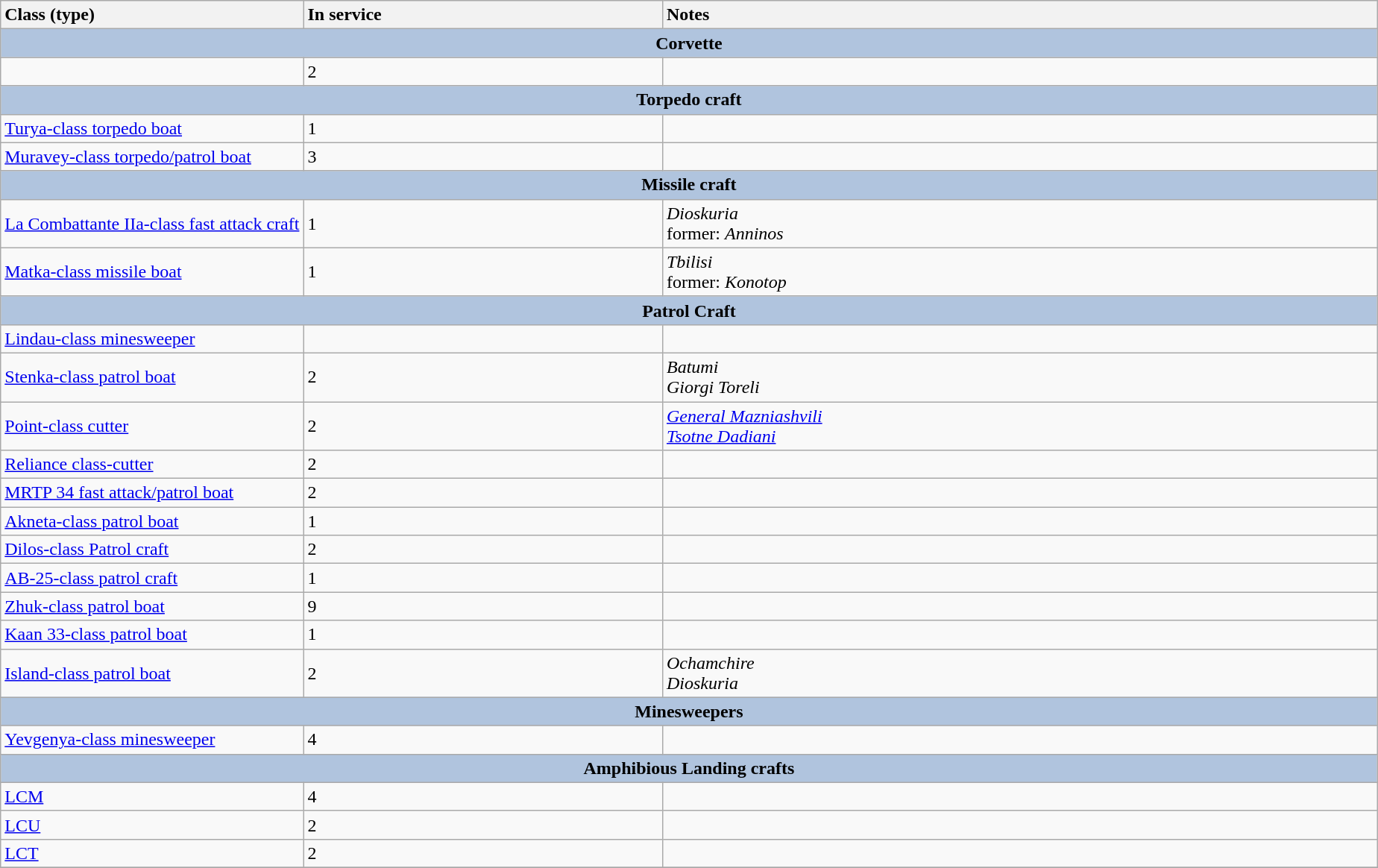<table class="wikitable">
<tr>
<th style="text-align:left; width:22%;">Class (type)</th>
<th style="text-align:left;">In service</th>
<th style="text-align:left;">Notes</th>
</tr>
<tr>
<th colspan="7" style="background:lightsteelblue;">Corvette</th>
</tr>
<tr>
<td></td>
<td>2</td>
<td></td>
</tr>
<tr>
<th colspan="7" style="background:lightsteelblue;">Torpedo craft</th>
</tr>
<tr>
<td><a href='#'>Turya-class torpedo boat</a></td>
<td>1</td>
<td></td>
</tr>
<tr>
<td><a href='#'>Muravey-class torpedo/patrol boat</a></td>
<td>3</td>
<td></td>
</tr>
<tr>
<th colspan="7" style="background:lightsteelblue;">Missile craft</th>
</tr>
<tr>
<td><a href='#'>La Combattante IIa-class fast attack craft</a></td>
<td>1</td>
<td><em>Dioskuria</em> <br>former: <em>Anninos</em> </td>
</tr>
<tr>
<td><a href='#'>Matka-class missile boat</a></td>
<td>1</td>
<td><em>Tbilisi</em> <br>former: <em>Konotop</em> </td>
</tr>
<tr>
<th colspan="7" style="background:lightsteelblue;">Patrol Craft</th>
</tr>
<tr>
<td><a href='#'>Lindau-class minesweeper</a></td>
<td></td>
<td></td>
</tr>
<tr>
<td><a href='#'>Stenka-class patrol boat</a></td>
<td>2</td>
<td><em>Batumi</em> <br><em>Giorgi Toreli </em></td>
</tr>
<tr>
<td><a href='#'>Point-class cutter</a></td>
<td>2</td>
<td><em><a href='#'>General Mazniashvili</a></em> <br><em><a href='#'>Tsotne Dadiani</a></em> </td>
</tr>
<tr>
<td><a href='#'>Reliance class-cutter</a></td>
<td>2</td>
<td></td>
</tr>
<tr>
<td><a href='#'>MRTP 34 fast attack/patrol boat</a></td>
<td>2</td>
<td></td>
</tr>
<tr>
<td><a href='#'>Akneta-class patrol boat</a></td>
<td>1</td>
<td></td>
</tr>
<tr>
<td><a href='#'>Dilos-class Patrol craft</a></td>
<td>2</td>
<td></td>
</tr>
<tr>
<td><a href='#'>AB-25-class patrol craft</a></td>
<td>1</td>
<td></td>
</tr>
<tr>
<td><a href='#'>Zhuk-class patrol boat</a></td>
<td>9</td>
<td></td>
</tr>
<tr>
<td><a href='#'>Kaan 33-class patrol boat</a></td>
<td>1</td>
<td></td>
</tr>
<tr>
<td><a href='#'>Island-class patrol boat</a></td>
<td>2</td>
<td><em>Ochamchire</em> <br><em>Dioskuria</em> </td>
</tr>
<tr>
<th colspan="7" style="background:lightsteelblue;">Minesweepers</th>
</tr>
<tr>
<td><a href='#'>Yevgenya-class minesweeper</a></td>
<td>4</td>
<td></td>
</tr>
<tr>
<th colspan="7" style="background:lightsteelblue;">Amphibious Landing crafts</th>
</tr>
<tr>
<td><a href='#'>LCM</a></td>
<td>4</td>
<td></td>
</tr>
<tr>
<td><a href='#'>LCU</a></td>
<td>2</td>
<td></td>
</tr>
<tr>
<td><a href='#'>LCT</a></td>
<td>2</td>
<td></td>
</tr>
<tr>
</tr>
</table>
